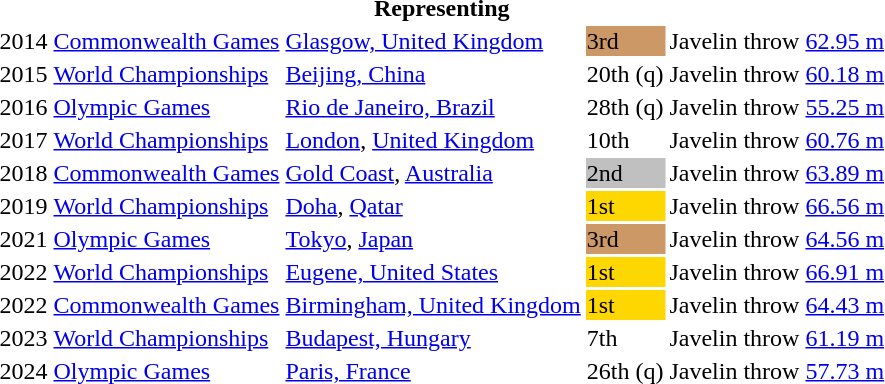<table>
<tr>
<th colspan="6">Representing </th>
</tr>
<tr>
<td>2014</td>
<td><a href='#'>Commonwealth Games</a></td>
<td><a href='#'>Glasgow, United Kingdom</a></td>
<td bgcolor=cc9966>3rd</td>
<td>Javelin throw</td>
<td><a href='#'>62.95 m</a></td>
</tr>
<tr>
<td>2015</td>
<td><a href='#'>World Championships</a></td>
<td><a href='#'>Beijing, China</a></td>
<td>20th (q)</td>
<td>Javelin throw</td>
<td><a href='#'>60.18 m</a></td>
</tr>
<tr>
<td>2016</td>
<td><a href='#'>Olympic Games</a></td>
<td><a href='#'>Rio de Janeiro, Brazil</a></td>
<td>28th (q)</td>
<td>Javelin throw</td>
<td><a href='#'>55.25 m</a></td>
</tr>
<tr>
<td>2017</td>
<td><a href='#'>World Championships</a></td>
<td><a href='#'>London</a>, <a href='#'>United Kingdom</a></td>
<td>10th</td>
<td>Javelin throw</td>
<td><a href='#'>60.76 m</a></td>
</tr>
<tr>
<td>2018</td>
<td><a href='#'>Commonwealth Games</a></td>
<td><a href='#'>Gold Coast</a>, <a href='#'>Australia</a></td>
<td bgcolor=c0c0c0>2nd</td>
<td>Javelin throw</td>
<td><a href='#'>63.89 m</a></td>
</tr>
<tr>
<td>2019</td>
<td><a href='#'>World Championships</a></td>
<td><a href='#'>Doha</a>, <a href='#'>Qatar</a></td>
<td bgcolor=gold>1st</td>
<td>Javelin throw</td>
<td><a href='#'>66.56 m</a></td>
</tr>
<tr>
<td>2021</td>
<td><a href='#'>Olympic Games</a></td>
<td><a href='#'>Tokyo</a>, <a href='#'>Japan</a></td>
<td bgcolor=cc9966>3rd</td>
<td>Javelin throw</td>
<td><a href='#'>64.56 m</a></td>
</tr>
<tr>
<td>2022</td>
<td><a href='#'>World Championships</a></td>
<td><a href='#'>Eugene, United States</a></td>
<td bgcolor=gold>1st</td>
<td>Javelin throw</td>
<td><a href='#'>66.91 m</a></td>
</tr>
<tr>
<td>2022</td>
<td><a href='#'>Commonwealth Games</a></td>
<td><a href='#'>Birmingham, United Kingdom</a></td>
<td bgcolor=gold>1st</td>
<td>Javelin throw</td>
<td><a href='#'>64.43 m</a></td>
</tr>
<tr>
<td>2023</td>
<td><a href='#'>World Championships</a></td>
<td><a href='#'>Budapest, Hungary</a></td>
<td>7th</td>
<td>Javelin throw</td>
<td><a href='#'>61.19 m</a></td>
</tr>
<tr>
<td>2024</td>
<td><a href='#'>Olympic Games</a></td>
<td><a href='#'>Paris, France</a></td>
<td>26th (q)</td>
<td>Javelin throw</td>
<td><a href='#'>57.73 m</a></td>
</tr>
</table>
